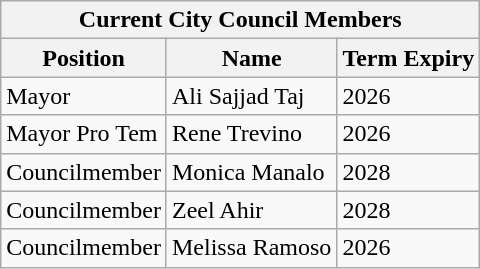<table class="wikitable">
<tr>
<th colspan="3">Current City Council Members</th>
</tr>
<tr>
<th>Position</th>
<th>Name</th>
<th>Term Expiry</th>
</tr>
<tr>
<td>Mayor</td>
<td>Ali Sajjad Taj</td>
<td>2026</td>
</tr>
<tr>
<td>Mayor Pro Tem</td>
<td>Rene Trevino</td>
<td>2026</td>
</tr>
<tr>
<td>Councilmember</td>
<td>Monica Manalo</td>
<td>2028</td>
</tr>
<tr>
<td>Councilmember</td>
<td>Zeel Ahir</td>
<td>2028</td>
</tr>
<tr>
<td>Councilmember</td>
<td>Melissa Ramoso</td>
<td>2026</td>
</tr>
</table>
